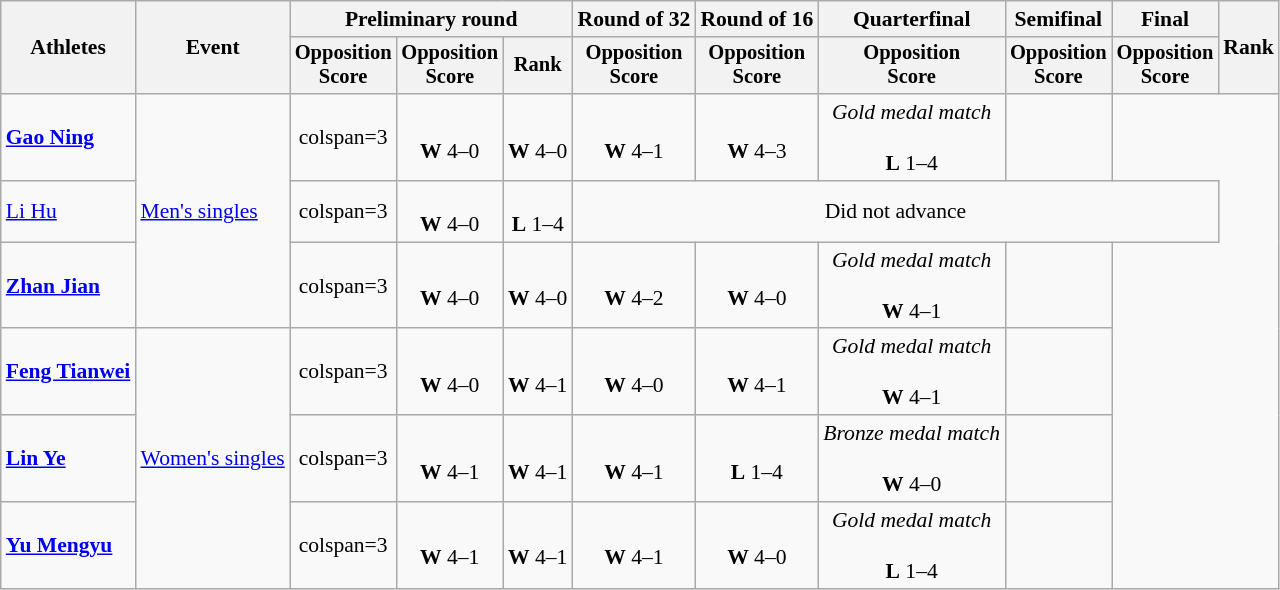<table class="wikitable" style="font-size:90%">
<tr>
<th rowspan=2>Athletes</th>
<th rowspan=2>Event</th>
<th colspan=3>Preliminary round</th>
<th>Round of 32</th>
<th>Round of 16</th>
<th>Quarterfinal</th>
<th>Semifinal</th>
<th>Final</th>
<th rowspan=2>Rank</th>
</tr>
<tr style="font-size:95%">
<th>Opposition<br>Score</th>
<th>Opposition<br>Score</th>
<th>Rank</th>
<th>Opposition<br>Score</th>
<th>Opposition<br>Score</th>
<th>Opposition<br>Score</th>
<th>Opposition<br>Score</th>
<th>Opposition<br>Score</th>
</tr>
<tr align=center>
<td align=left><strong><a href='#'>Gao Ning</a></strong></td>
<td align=left rowspan=3><a href='#'>Men's singles</a></td>
<td>colspan=3 </td>
<td><br><strong>W</strong> 4–0</td>
<td><br><strong>W</strong> 4–0</td>
<td><br><strong>W</strong> 4–1</td>
<td><br><strong>W</strong> 4–3</td>
<td><em>Gold medal match</em><br><br><strong>L</strong> 1–4</td>
<td></td>
</tr>
<tr align=center>
<td align=left><a href='#'>Li Hu</a></td>
<td>colspan=3 </td>
<td><br><strong>W</strong> 4–0</td>
<td><br><strong>L</strong> 1–4</td>
<td colspan=5>Did not advance</td>
</tr>
<tr align=center>
<td align=left><strong><a href='#'>Zhan Jian</a></strong></td>
<td>colspan=3 </td>
<td><br><strong>W</strong> 4–0</td>
<td><br><strong>W</strong> 4–0</td>
<td><br><strong>W</strong> 4–2</td>
<td><br><strong>W</strong> 4–0</td>
<td><em>Gold medal match</em><br><br><strong>W</strong> 4–1</td>
<td></td>
</tr>
<tr align=center>
<td align=left><strong><a href='#'>Feng Tianwei</a></strong></td>
<td align=left rowspan=3><a href='#'>Women's singles</a></td>
<td>colspan=3 </td>
<td><br><strong>W</strong> 4–0</td>
<td><br><strong>W</strong> 4–1</td>
<td><br><strong>W</strong> 4–0</td>
<td><br><strong>W</strong> 4–1</td>
<td><em>Gold medal match</em><br><br><strong>W</strong> 4–1</td>
<td></td>
</tr>
<tr align=center>
<td align=left><strong><a href='#'>Lin Ye</a></strong></td>
<td>colspan=3 </td>
<td><br><strong>W</strong> 4–1</td>
<td><br><strong>W</strong> 4–1</td>
<td><br><strong>W</strong> 4–1</td>
<td><br><strong>L</strong> 1–4</td>
<td><em>Bronze medal match</em><br><br><strong>W</strong> 4–0</td>
<td></td>
</tr>
<tr align=center>
<td align=left><strong><a href='#'>Yu Mengyu</a></strong></td>
<td>colspan=3 </td>
<td><br><strong>W</strong> 4–1</td>
<td><br><strong>W</strong> 4–1</td>
<td><br><strong>W</strong> 4–1</td>
<td><br><strong>W</strong> 4–0</td>
<td><em>Gold medal match</em><br><br><strong>L</strong> 1–4</td>
<td></td>
</tr>
</table>
